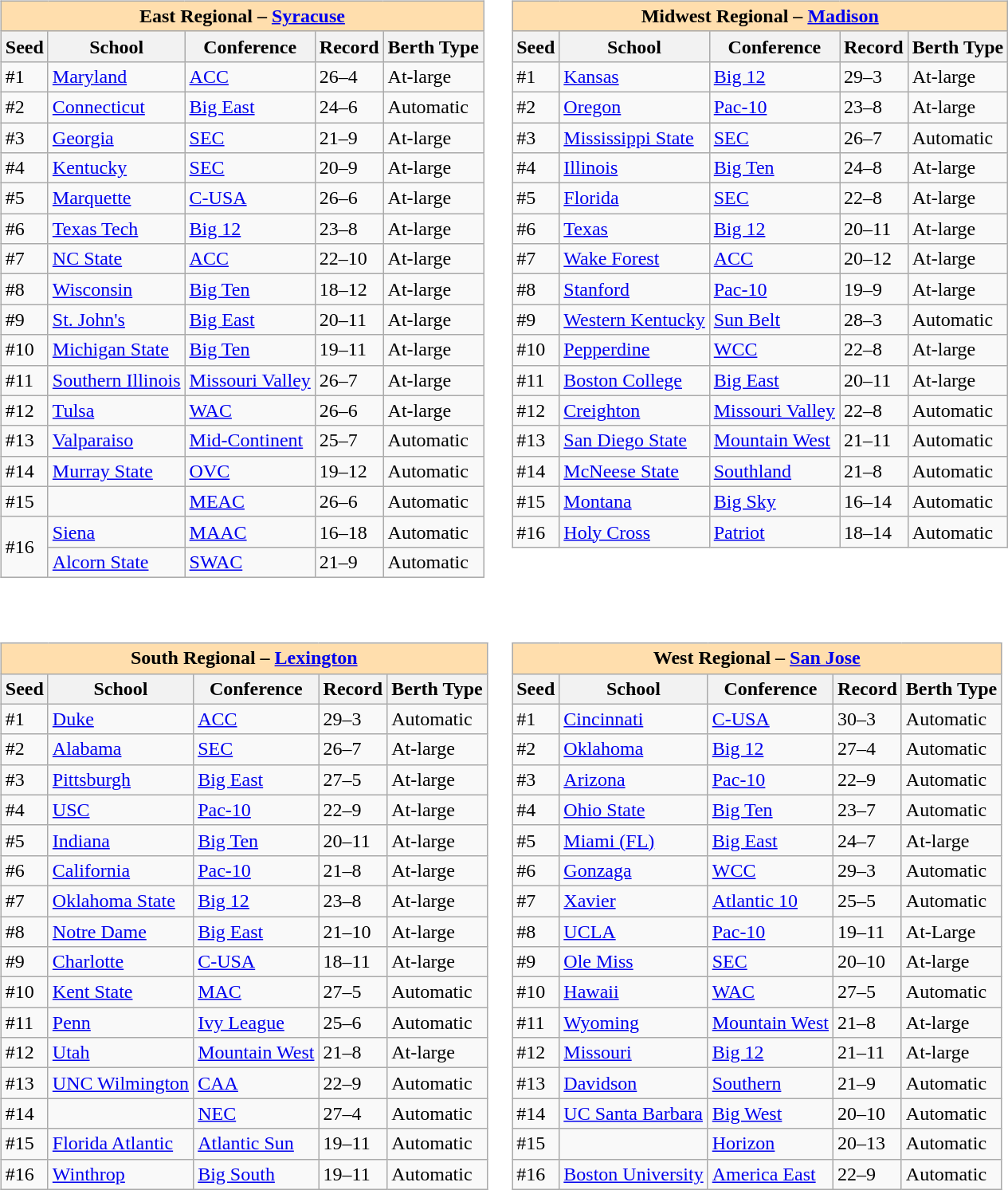<table>
<tr>
<td valign=top><br><table class="wikitable">
<tr>
<th colspan="5" style="background:#ffdead;">East Regional – <a href='#'>Syracuse</a></th>
</tr>
<tr>
<th>Seed</th>
<th>School</th>
<th>Conference</th>
<th>Record</th>
<th>Berth Type</th>
</tr>
<tr>
<td>#1</td>
<td><a href='#'>Maryland</a></td>
<td><a href='#'>ACC</a></td>
<td>26–4</td>
<td>At-large</td>
</tr>
<tr>
<td>#2</td>
<td><a href='#'>Connecticut</a></td>
<td><a href='#'>Big East</a></td>
<td>24–6</td>
<td>Automatic</td>
</tr>
<tr>
<td>#3</td>
<td><a href='#'>Georgia</a></td>
<td><a href='#'>SEC</a></td>
<td>21–9</td>
<td>At-large</td>
</tr>
<tr>
<td>#4</td>
<td><a href='#'>Kentucky</a></td>
<td><a href='#'>SEC</a></td>
<td>20–9</td>
<td>At-large</td>
</tr>
<tr>
<td>#5</td>
<td><a href='#'>Marquette</a></td>
<td><a href='#'>C-USA</a></td>
<td>26–6</td>
<td>At-large</td>
</tr>
<tr>
<td>#6</td>
<td><a href='#'>Texas Tech</a></td>
<td><a href='#'>Big 12</a></td>
<td>23–8</td>
<td>At-large</td>
</tr>
<tr>
<td>#7</td>
<td><a href='#'>NC State</a></td>
<td><a href='#'>ACC</a></td>
<td>22–10</td>
<td>At-large</td>
</tr>
<tr>
<td>#8</td>
<td><a href='#'>Wisconsin</a></td>
<td><a href='#'>Big Ten</a></td>
<td>18–12</td>
<td>At-large</td>
</tr>
<tr>
<td>#9</td>
<td><a href='#'>St. John's</a></td>
<td><a href='#'>Big East</a></td>
<td>20–11</td>
<td>At-large</td>
</tr>
<tr>
<td>#10</td>
<td><a href='#'>Michigan State</a></td>
<td><a href='#'>Big Ten</a></td>
<td>19–11</td>
<td>At-large</td>
</tr>
<tr>
<td>#11</td>
<td><a href='#'>Southern Illinois</a></td>
<td><a href='#'>Missouri Valley</a></td>
<td>26–7</td>
<td>At-large</td>
</tr>
<tr>
<td>#12</td>
<td><a href='#'>Tulsa</a></td>
<td><a href='#'>WAC</a></td>
<td>26–6</td>
<td>At-large</td>
</tr>
<tr>
<td>#13</td>
<td><a href='#'>Valparaiso</a></td>
<td><a href='#'>Mid-Continent</a></td>
<td>25–7</td>
<td>Automatic</td>
</tr>
<tr>
<td>#14</td>
<td><a href='#'>Murray State</a></td>
<td><a href='#'>OVC</a></td>
<td>19–12</td>
<td>Automatic</td>
</tr>
<tr>
<td>#15</td>
<td></td>
<td><a href='#'>MEAC</a></td>
<td>26–6</td>
<td>Automatic</td>
</tr>
<tr>
<td rowspan=2>#16</td>
<td><a href='#'>Siena</a></td>
<td><a href='#'>MAAC</a></td>
<td>16–18</td>
<td>Automatic</td>
</tr>
<tr>
<td><a href='#'>Alcorn State</a></td>
<td><a href='#'>SWAC</a></td>
<td>21–9</td>
<td>Automatic</td>
</tr>
</table>
</td>
<td valign=top><br><table class="wikitable">
<tr>
<th colspan="5" style="background:#ffdead;">Midwest Regional – <a href='#'>Madison</a></th>
</tr>
<tr>
<th>Seed</th>
<th>School</th>
<th>Conference</th>
<th>Record</th>
<th>Berth Type</th>
</tr>
<tr>
<td>#1</td>
<td><a href='#'>Kansas</a></td>
<td><a href='#'>Big 12</a></td>
<td>29–3</td>
<td>At-large</td>
</tr>
<tr>
<td>#2</td>
<td><a href='#'>Oregon</a></td>
<td><a href='#'>Pac-10</a></td>
<td>23–8</td>
<td>At-large</td>
</tr>
<tr>
<td>#3</td>
<td><a href='#'>Mississippi State</a></td>
<td><a href='#'>SEC</a></td>
<td>26–7</td>
<td>Automatic</td>
</tr>
<tr>
<td>#4</td>
<td><a href='#'>Illinois</a></td>
<td><a href='#'>Big Ten</a></td>
<td>24–8</td>
<td>At-large</td>
</tr>
<tr>
<td>#5</td>
<td><a href='#'>Florida</a></td>
<td><a href='#'>SEC</a></td>
<td>22–8</td>
<td>At-large</td>
</tr>
<tr>
<td>#6</td>
<td><a href='#'>Texas</a></td>
<td><a href='#'>Big 12</a></td>
<td>20–11</td>
<td>At-large</td>
</tr>
<tr>
<td>#7</td>
<td><a href='#'>Wake Forest</a></td>
<td><a href='#'>ACC</a></td>
<td>20–12</td>
<td>At-large</td>
</tr>
<tr>
<td>#8</td>
<td><a href='#'>Stanford</a></td>
<td><a href='#'>Pac-10</a></td>
<td>19–9</td>
<td>At-large</td>
</tr>
<tr>
<td>#9</td>
<td><a href='#'>Western Kentucky</a></td>
<td><a href='#'>Sun Belt</a></td>
<td>28–3</td>
<td>Automatic</td>
</tr>
<tr>
<td>#10</td>
<td><a href='#'>Pepperdine</a></td>
<td><a href='#'>WCC</a></td>
<td>22–8</td>
<td>At-large</td>
</tr>
<tr>
<td>#11</td>
<td><a href='#'>Boston College</a></td>
<td><a href='#'>Big East</a></td>
<td>20–11</td>
<td>At-large</td>
</tr>
<tr>
<td>#12</td>
<td><a href='#'>Creighton</a></td>
<td><a href='#'>Missouri Valley</a></td>
<td>22–8</td>
<td>Automatic</td>
</tr>
<tr>
<td>#13</td>
<td><a href='#'>San Diego State</a></td>
<td><a href='#'>Mountain West</a></td>
<td>21–11</td>
<td>Automatic</td>
</tr>
<tr>
<td>#14</td>
<td><a href='#'>McNeese State</a></td>
<td><a href='#'>Southland</a></td>
<td>21–8</td>
<td>Automatic</td>
</tr>
<tr>
<td>#15</td>
<td><a href='#'>Montana</a></td>
<td><a href='#'>Big Sky</a></td>
<td>16–14</td>
<td>Automatic</td>
</tr>
<tr>
<td>#16</td>
<td><a href='#'>Holy Cross</a></td>
<td><a href='#'>Patriot</a></td>
<td>18–14</td>
<td>Automatic</td>
</tr>
</table>
</td>
</tr>
<tr>
<td valign=top><br><table class="wikitable">
<tr>
<th colspan="5" style="background:#ffdead;">South Regional – <a href='#'>Lexington</a></th>
</tr>
<tr>
<th>Seed</th>
<th>School</th>
<th>Conference</th>
<th>Record</th>
<th>Berth Type</th>
</tr>
<tr>
<td>#1</td>
<td><a href='#'>Duke</a></td>
<td><a href='#'>ACC</a></td>
<td>29–3</td>
<td>Automatic</td>
</tr>
<tr>
<td>#2</td>
<td><a href='#'>Alabama</a></td>
<td><a href='#'>SEC</a></td>
<td>26–7</td>
<td>At-large</td>
</tr>
<tr>
<td>#3</td>
<td><a href='#'>Pittsburgh</a></td>
<td><a href='#'>Big East</a></td>
<td>27–5</td>
<td>At-large</td>
</tr>
<tr>
<td>#4</td>
<td><a href='#'>USC</a></td>
<td><a href='#'>Pac-10</a></td>
<td>22–9</td>
<td>At-large</td>
</tr>
<tr>
<td>#5</td>
<td><a href='#'>Indiana</a></td>
<td><a href='#'>Big Ten</a></td>
<td>20–11</td>
<td>At-large</td>
</tr>
<tr>
<td>#6</td>
<td><a href='#'>California</a></td>
<td><a href='#'>Pac-10</a></td>
<td>21–8</td>
<td>At-large</td>
</tr>
<tr>
<td>#7</td>
<td><a href='#'>Oklahoma State</a></td>
<td><a href='#'>Big 12</a></td>
<td>23–8</td>
<td>At-large</td>
</tr>
<tr>
<td>#8</td>
<td><a href='#'>Notre Dame</a></td>
<td><a href='#'>Big East</a></td>
<td>21–10</td>
<td>At-large</td>
</tr>
<tr>
<td>#9</td>
<td><a href='#'>Charlotte</a></td>
<td><a href='#'>C-USA</a></td>
<td>18–11</td>
<td>At-large</td>
</tr>
<tr>
<td>#10</td>
<td><a href='#'>Kent State</a></td>
<td><a href='#'>MAC</a></td>
<td>27–5</td>
<td>Automatic</td>
</tr>
<tr>
<td>#11</td>
<td><a href='#'>Penn</a></td>
<td><a href='#'>Ivy League</a></td>
<td>25–6</td>
<td>Automatic</td>
</tr>
<tr>
<td>#12</td>
<td><a href='#'>Utah</a></td>
<td><a href='#'>Mountain West</a></td>
<td>21–8</td>
<td>At-large</td>
</tr>
<tr>
<td>#13</td>
<td><a href='#'>UNC Wilmington</a></td>
<td><a href='#'>CAA</a></td>
<td>22–9</td>
<td>Automatic</td>
</tr>
<tr>
<td>#14</td>
<td></td>
<td><a href='#'>NEC</a></td>
<td>27–4</td>
<td>Automatic</td>
</tr>
<tr>
<td>#15</td>
<td><a href='#'>Florida Atlantic</a></td>
<td><a href='#'>Atlantic Sun</a></td>
<td>19–11</td>
<td>Automatic</td>
</tr>
<tr>
<td>#16</td>
<td><a href='#'>Winthrop</a></td>
<td><a href='#'>Big South</a></td>
<td>19–11</td>
<td>Automatic</td>
</tr>
</table>
</td>
<td valign=top><br><table class="wikitable">
<tr>
<th colspan="5" style="background:#ffdead;">West Regional – <a href='#'>San Jose</a></th>
</tr>
<tr>
<th>Seed</th>
<th>School</th>
<th>Conference</th>
<th>Record</th>
<th>Berth Type</th>
</tr>
<tr>
<td>#1</td>
<td><a href='#'>Cincinnati</a></td>
<td><a href='#'>C-USA</a></td>
<td>30–3</td>
<td>Automatic</td>
</tr>
<tr>
<td>#2</td>
<td><a href='#'>Oklahoma</a></td>
<td><a href='#'>Big 12</a></td>
<td>27–4</td>
<td>Automatic</td>
</tr>
<tr>
<td>#3</td>
<td><a href='#'>Arizona</a></td>
<td><a href='#'>Pac-10</a></td>
<td>22–9</td>
<td>Automatic</td>
</tr>
<tr>
<td>#4</td>
<td><a href='#'>Ohio State</a></td>
<td><a href='#'>Big Ten</a></td>
<td>23–7</td>
<td>Automatic</td>
</tr>
<tr>
<td>#5</td>
<td><a href='#'>Miami (FL)</a></td>
<td><a href='#'>Big East</a></td>
<td>24–7</td>
<td>At-large</td>
</tr>
<tr>
<td>#6</td>
<td><a href='#'>Gonzaga</a></td>
<td><a href='#'>WCC</a></td>
<td>29–3</td>
<td>Automatic</td>
</tr>
<tr>
<td>#7</td>
<td><a href='#'>Xavier</a></td>
<td><a href='#'>Atlantic 10</a></td>
<td>25–5</td>
<td>Automatic</td>
</tr>
<tr>
<td>#8</td>
<td><a href='#'>UCLA</a></td>
<td><a href='#'>Pac-10</a></td>
<td>19–11</td>
<td>At-Large</td>
</tr>
<tr>
<td>#9</td>
<td><a href='#'>Ole Miss</a></td>
<td><a href='#'>SEC</a></td>
<td>20–10</td>
<td>At-large</td>
</tr>
<tr>
<td>#10</td>
<td><a href='#'>Hawaii</a></td>
<td><a href='#'>WAC</a></td>
<td>27–5</td>
<td>Automatic</td>
</tr>
<tr>
<td>#11</td>
<td><a href='#'>Wyoming</a></td>
<td><a href='#'>Mountain West</a></td>
<td>21–8</td>
<td>At-large</td>
</tr>
<tr>
<td>#12</td>
<td><a href='#'>Missouri</a></td>
<td><a href='#'>Big 12</a></td>
<td>21–11</td>
<td>At-large</td>
</tr>
<tr>
<td>#13</td>
<td><a href='#'>Davidson</a></td>
<td><a href='#'>Southern</a></td>
<td>21–9</td>
<td>Automatic</td>
</tr>
<tr>
<td>#14</td>
<td><a href='#'>UC Santa Barbara</a></td>
<td><a href='#'>Big West</a></td>
<td>20–10</td>
<td>Automatic</td>
</tr>
<tr>
<td>#15</td>
<td></td>
<td><a href='#'>Horizon</a></td>
<td>20–13</td>
<td>Automatic</td>
</tr>
<tr>
<td>#16</td>
<td><a href='#'>Boston University</a></td>
<td><a href='#'>America East</a></td>
<td>22–9</td>
<td>Automatic</td>
</tr>
</table>
</td>
</tr>
</table>
